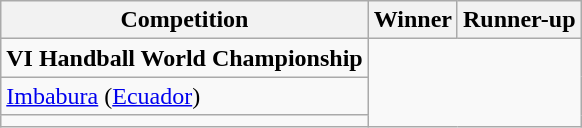<table class="wikitable">
<tr>
<th><strong>Competition</strong></th>
<th><strong>Winner</strong></th>
<th><strong>Runner-up</strong></th>
</tr>
<tr>
<td rowspan=1><strong>VI Handball World Championship</strong></td>
</tr>
<tr>
<td rowspan=1><a href='#'>Imbabura</a> (<a href='#'>Ecuador</a>)</td>
</tr>
<tr>
<td rowspan=1></td>
</tr>
</table>
